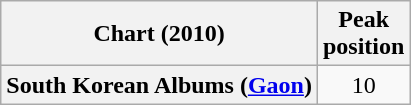<table class="wikitable plainrowheaders">
<tr>
<th>Chart (2010)</th>
<th>Peak<br>position</th>
</tr>
<tr>
<th scope="row">South Korean Albums (<a href='#'>Gaon</a>)</th>
<td style="text-align:center;">10</td>
</tr>
</table>
